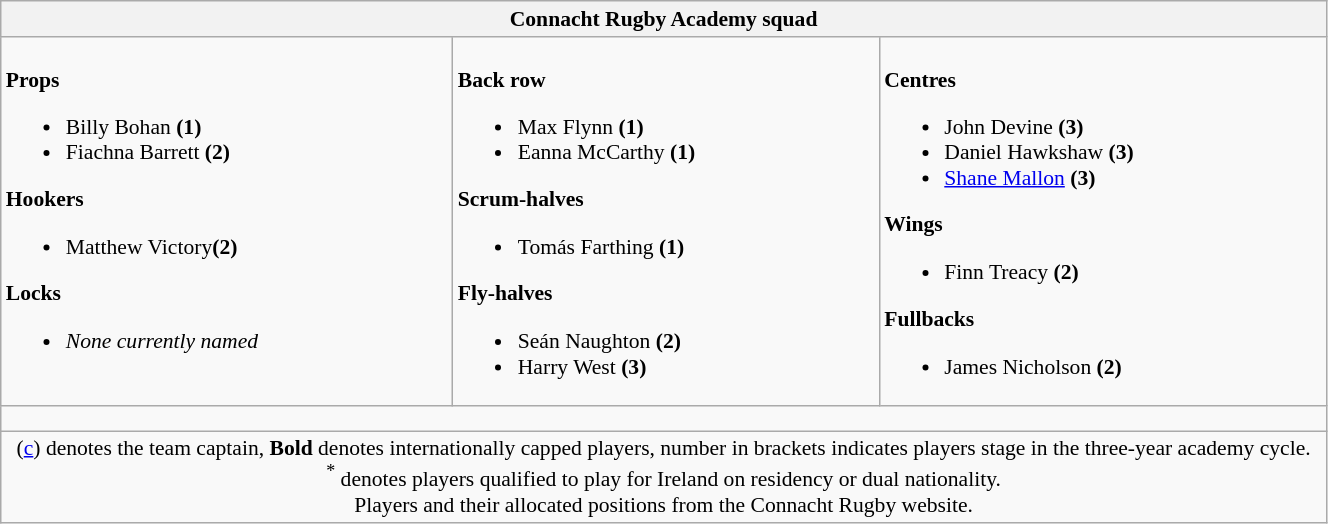<table class="wikitable" style="text-align:left; font-size:90%; width:70%">
<tr>
<th colspan="100%">Connacht Rugby Academy squad</th>
</tr>
<tr valign="top">
<td><br><strong>Props</strong><ul><li> Billy Bohan <strong>(1)</strong></li><li> Fiachna Barrett <strong>(2)</strong></li></ul><strong>Hookers</strong><ul><li> Matthew Victory<strong>(2)</strong></li></ul><strong>Locks</strong><ul><li><em>None currently named</em></li></ul></td>
<td><br><strong>Back row</strong><ul><li> Max Flynn <strong>(1)</strong></li><li> Eanna McCarthy <strong>(1)</strong></li></ul><strong>Scrum-halves</strong><ul><li> Tomás Farthing <strong>(1)</strong></li></ul><strong>Fly-halves</strong><ul><li> Seán Naughton <strong>(2)</strong></li><li> Harry West <strong>(3)</strong></li></ul></td>
<td><br><strong>Centres</strong><ul><li> John Devine <strong>(3)</strong></li><li> Daniel Hawkshaw <strong>(3)</strong></li><li> <a href='#'>Shane Mallon</a> <strong>(3)</strong></li></ul><strong>Wings</strong><ul><li> Finn Treacy <strong>(2)</strong></li></ul><strong>Fullbacks</strong><ul><li> James Nicholson <strong>(2)</strong></li></ul></td>
</tr>
<tr>
<td colspan="100%" style="height: 10px;"></td>
</tr>
<tr>
<td colspan="100%" style="text-align:center;">(<a href='#'>c</a>) denotes the team captain, <strong>Bold</strong> denotes internationally capped players, number in brackets indicates players stage in the three-year academy cycle. <br> <sup>*</sup> denotes players qualified to play for Ireland on residency or dual nationality. <br> Players and their allocated positions from the Connacht Rugby website.</td>
</tr>
</table>
